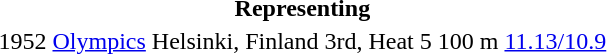<table>
<tr>
<th colspan="6">Representing </th>
</tr>
<tr>
<td>1952</td>
<td><a href='#'>Olympics</a></td>
<td>Helsinki, Finland</td>
<td>3rd, Heat 5</td>
<td>100 m</td>
<td><a href='#'>11.13/10.9</a></td>
</tr>
</table>
